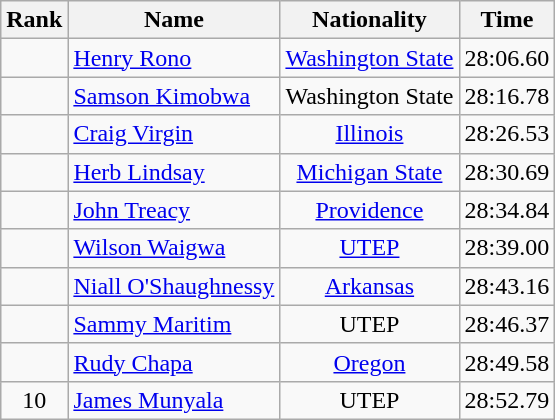<table class="wikitable sortable" style="text-align:center">
<tr>
<th>Rank</th>
<th>Name</th>
<th>Nationality</th>
<th>Time</th>
</tr>
<tr>
<td></td>
<td align=left> <a href='#'>Henry Rono</a></td>
<td><a href='#'>Washington State</a></td>
<td>28:06.60</td>
</tr>
<tr>
<td></td>
<td align=left> <a href='#'>Samson Kimobwa</a></td>
<td>Washington State</td>
<td>28:16.78</td>
</tr>
<tr>
<td></td>
<td align=left><a href='#'>Craig Virgin</a></td>
<td><a href='#'>Illinois</a></td>
<td>28:26.53</td>
</tr>
<tr>
<td></td>
<td align=left><a href='#'>Herb Lindsay</a></td>
<td><a href='#'>Michigan State</a></td>
<td>28:30.69</td>
</tr>
<tr>
<td></td>
<td align=left> <a href='#'>John Treacy</a></td>
<td><a href='#'>Providence</a></td>
<td>28:34.84</td>
</tr>
<tr>
<td></td>
<td align=left> <a href='#'>Wilson Waigwa</a></td>
<td><a href='#'>UTEP</a></td>
<td>28:39.00</td>
</tr>
<tr>
<td></td>
<td align=left> <a href='#'>Niall O'Shaughnessy</a></td>
<td><a href='#'>Arkansas</a></td>
<td>28:43.16</td>
</tr>
<tr>
<td></td>
<td align=left><a href='#'>Sammy Maritim</a></td>
<td>UTEP</td>
<td>28:46.37</td>
</tr>
<tr>
<td></td>
<td align=left><a href='#'>Rudy Chapa</a></td>
<td><a href='#'>Oregon</a></td>
<td>28:49.58</td>
</tr>
<tr>
<td>10</td>
<td align=left> <a href='#'>James Munyala</a></td>
<td>UTEP</td>
<td>28:52.79</td>
</tr>
</table>
